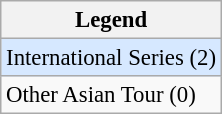<table class="wikitable" style="font-size:95%;">
<tr>
<th>Legend</th>
</tr>
<tr style="background:#D6E8FF;">
<td>International Series (2)</td>
</tr>
<tr>
<td>Other Asian Tour (0)</td>
</tr>
</table>
